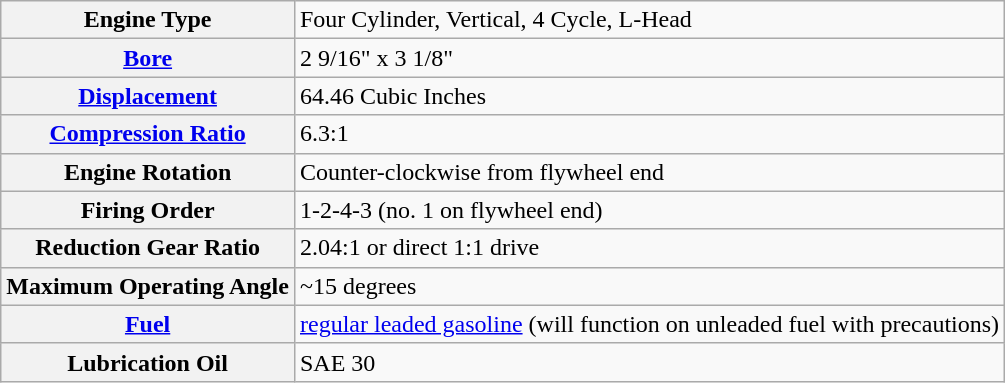<table class="wikitable">
<tr>
<th>Engine Type</th>
<td>Four Cylinder, Vertical, 4 Cycle, L-Head</td>
</tr>
<tr>
<th><a href='#'>Bore</a></th>
<td>2 9/16" x 3 1/8"</td>
</tr>
<tr>
<th><a href='#'>Displacement</a></th>
<td>64.46 Cubic Inches</td>
</tr>
<tr>
<th><a href='#'>Compression Ratio</a></th>
<td>6.3:1</td>
</tr>
<tr>
<th>Engine Rotation</th>
<td>Counter-clockwise from flywheel end</td>
</tr>
<tr>
<th>Firing Order</th>
<td>1-2-4-3 (no. 1 on flywheel end)</td>
</tr>
<tr>
<th>Reduction Gear Ratio</th>
<td>2.04:1 or direct 1:1 drive</td>
</tr>
<tr>
<th>Maximum Operating Angle</th>
<td>~15 degrees</td>
</tr>
<tr>
<th><a href='#'>Fuel</a></th>
<td><a href='#'>regular leaded gasoline</a> (will function on unleaded fuel with precautions)</td>
</tr>
<tr>
<th>Lubrication Oil</th>
<td>SAE 30</td>
</tr>
</table>
